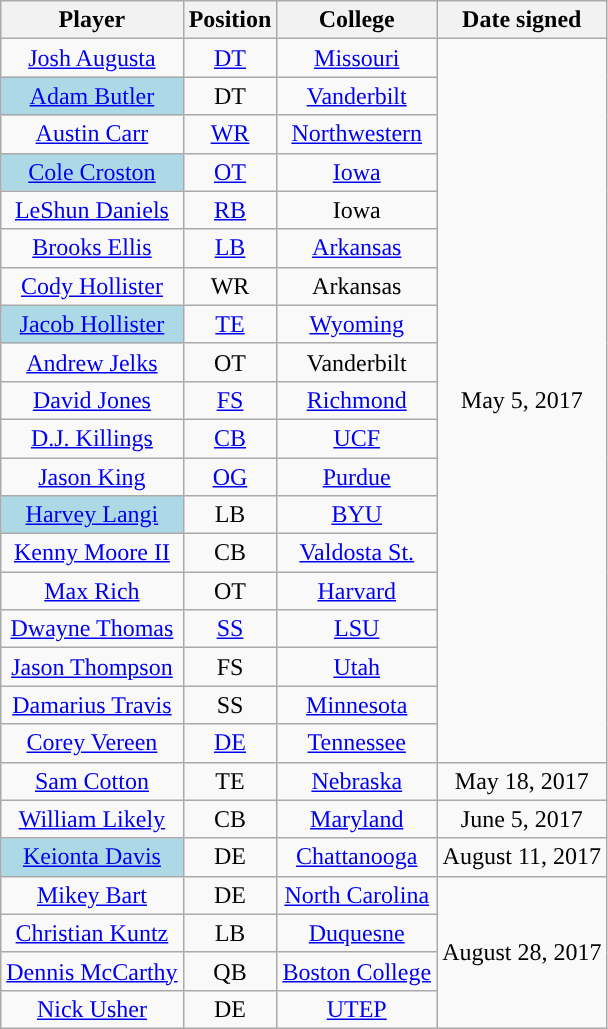<table class="wikitable" style="text-align:center">
<tr>
<th>Player</th>
<th>Position</th>
<th>College</th>
<th>Date signed</th>
</tr>
<tr>
<td><a href='#'>Josh Augusta</a></td>
<td><a href='#'>DT</a></td>
<td><a href='#'>Missouri</a></td>
<td rowspan="19">May 5, 2017</td>
</tr>
<tr>
<td style="background:#ADD8E6"><a href='#'>Adam Butler</a></td>
<td>DT</td>
<td><a href='#'>Vanderbilt</a></td>
</tr>
<tr>
<td><a href='#'>Austin Carr</a></td>
<td><a href='#'>WR</a></td>
<td><a href='#'>Northwestern</a></td>
</tr>
<tr>
<td style="background:#ADD8E6"><a href='#'>Cole Croston</a></td>
<td><a href='#'>OT</a></td>
<td><a href='#'>Iowa</a></td>
</tr>
<tr>
<td><a href='#'>LeShun Daniels</a></td>
<td><a href='#'>RB</a></td>
<td>Iowa</td>
</tr>
<tr>
<td><a href='#'>Brooks Ellis</a></td>
<td><a href='#'>LB</a></td>
<td><a href='#'>Arkansas</a></td>
</tr>
<tr>
<td><a href='#'>Cody Hollister</a></td>
<td>WR</td>
<td>Arkansas</td>
</tr>
<tr>
<td style="background:#ADD8E6"><a href='#'>Jacob Hollister</a></td>
<td><a href='#'>TE</a></td>
<td><a href='#'>Wyoming</a></td>
</tr>
<tr>
<td><a href='#'>Andrew Jelks</a></td>
<td>OT</td>
<td>Vanderbilt</td>
</tr>
<tr>
<td><a href='#'>David Jones</a></td>
<td><a href='#'>FS</a></td>
<td><a href='#'>Richmond</a></td>
</tr>
<tr>
<td><a href='#'>D.J. Killings</a></td>
<td><a href='#'>CB</a></td>
<td><a href='#'>UCF</a></td>
</tr>
<tr>
<td><a href='#'>Jason King</a></td>
<td><a href='#'>OG</a></td>
<td><a href='#'>Purdue</a></td>
</tr>
<tr>
<td style="background:#ADD8E6"><a href='#'>Harvey Langi</a></td>
<td>LB</td>
<td><a href='#'>BYU</a></td>
</tr>
<tr>
<td><a href='#'>Kenny Moore II</a></td>
<td>CB</td>
<td><a href='#'>Valdosta St.</a></td>
</tr>
<tr>
<td><a href='#'>Max Rich</a></td>
<td>OT</td>
<td><a href='#'>Harvard</a></td>
</tr>
<tr>
<td><a href='#'>Dwayne Thomas</a></td>
<td><a href='#'>SS</a></td>
<td><a href='#'>LSU</a></td>
</tr>
<tr>
<td><a href='#'>Jason Thompson</a></td>
<td>FS</td>
<td><a href='#'>Utah</a></td>
</tr>
<tr>
<td><a href='#'>Damarius Travis</a></td>
<td>SS</td>
<td><a href='#'>Minnesota</a></td>
</tr>
<tr>
<td><a href='#'>Corey Vereen</a></td>
<td><a href='#'>DE</a></td>
<td><a href='#'>Tennessee</a></td>
</tr>
<tr>
<td><a href='#'>Sam Cotton</a></td>
<td>TE</td>
<td><a href='#'>Nebraska</a></td>
<td>May 18, 2017</td>
</tr>
<tr>
<td><a href='#'>William Likely</a></td>
<td>CB</td>
<td><a href='#'>Maryland</a></td>
<td>June 5, 2017</td>
</tr>
<tr>
<td style="background:#ADD8E6"><a href='#'>Keionta Davis</a></td>
<td>DE</td>
<td><a href='#'>Chattanooga</a></td>
<td>August 11, 2017</td>
</tr>
<tr>
<td><a href='#'>Mikey Bart</a></td>
<td>DE</td>
<td><a href='#'>North Carolina</a></td>
<td rowspan="4">August 28, 2017</td>
</tr>
<tr>
<td><a href='#'>Christian Kuntz</a></td>
<td>LB</td>
<td><a href='#'>Duquesne</a></td>
</tr>
<tr>
<td><a href='#'>Dennis McCarthy</a></td>
<td>QB</td>
<td><a href='#'>Boston College</a></td>
</tr>
<tr>
<td><a href='#'>Nick Usher</a></td>
<td>DE</td>
<td><a href='#'>UTEP</a></td>
</tr>
</table>
